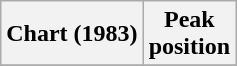<table class="wikitable">
<tr>
<th align="left">Chart (1983)</th>
<th align="left">Peak<br>position</th>
</tr>
<tr>
</tr>
</table>
